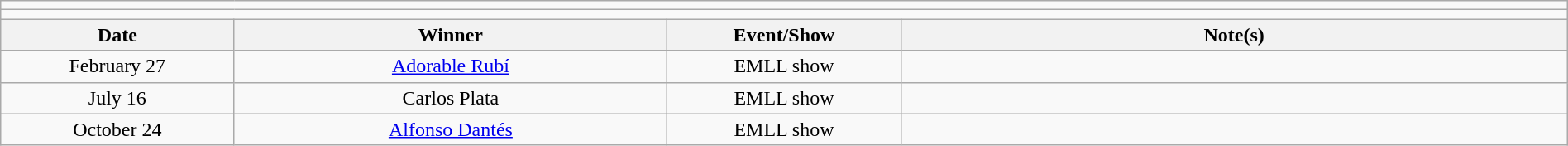<table class="wikitable" style="text-align:center; width:100%;">
<tr>
<td colspan=5></td>
</tr>
<tr>
<td colspan=5><strong></strong></td>
</tr>
<tr>
<th width=14%>Date</th>
<th width=26%>Winner</th>
<th width=14%>Event/Show</th>
<th width=40%>Note(s)</th>
</tr>
<tr>
<td>February 27</td>
<td><a href='#'>Adorable Rubí</a></td>
<td>EMLL show</td>
<td></td>
</tr>
<tr>
<td>July 16</td>
<td>Carlos Plata</td>
<td>EMLL show</td>
<td></td>
</tr>
<tr>
<td>October 24</td>
<td><a href='#'>Alfonso Dantés</a></td>
<td>EMLL show</td>
<td></td>
</tr>
</table>
